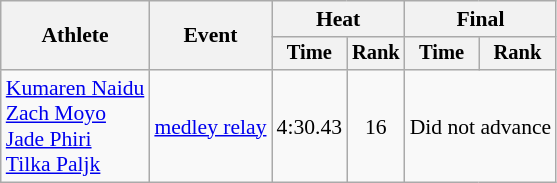<table class=wikitable style="font-size:90%; text-align:center">
<tr>
<th rowspan=2>Athlete</th>
<th rowspan=2>Event</th>
<th colspan=2>Heat</th>
<th colspan=2>Final</th>
</tr>
<tr style=font-size:95%>
<th>Time</th>
<th>Rank</th>
<th>Time</th>
<th>Rank</th>
</tr>
<tr>
<td align=left><a href='#'>Kumaren Naidu</a><br><a href='#'>Zach Moyo</a><br><a href='#'>Jade Phiri</a><br><a href='#'>Tilka Paljk</a></td>
<td align=left><a href='#'> medley relay</a></td>
<td>4:30.43</td>
<td>16</td>
<td colspan="2">Did not advance</td>
</tr>
</table>
